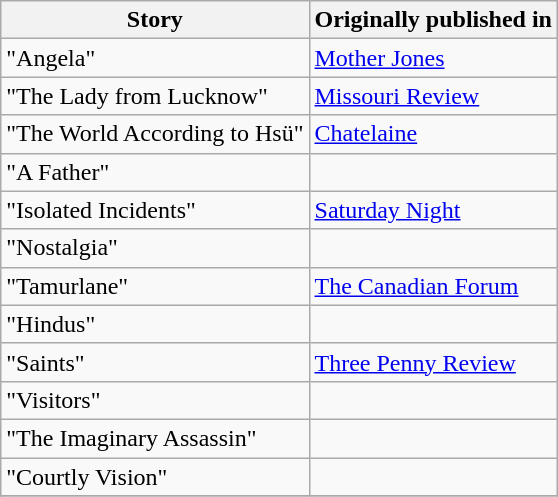<table class='wikitable'>
<tr>
<th><strong>Story</strong></th>
<th><strong>Originally published in</strong></th>
</tr>
<tr>
<td>"Angela"</td>
<td><a href='#'>Mother Jones</a></td>
</tr>
<tr>
<td>"The Lady from Lucknow"</td>
<td><a href='#'>Missouri Review</a></td>
</tr>
<tr>
<td>"The World According to Hsü"</td>
<td><a href='#'>Chatelaine</a></td>
</tr>
<tr>
<td>"A Father"</td>
<td></td>
</tr>
<tr>
<td>"Isolated Incidents"</td>
<td><a href='#'>Saturday Night</a></td>
</tr>
<tr>
<td>"Nostalgia"</td>
<td></td>
</tr>
<tr>
<td>"Tamurlane"</td>
<td><a href='#'>The Canadian Forum</a></td>
</tr>
<tr>
<td>"Hindus"</td>
<td></td>
</tr>
<tr>
<td>"Saints"</td>
<td><a href='#'>Three Penny Review</a></td>
</tr>
<tr>
<td>"Visitors"</td>
<td></td>
</tr>
<tr>
<td>"The Imaginary Assassin"</td>
<td></td>
</tr>
<tr>
<td>"Courtly Vision"</td>
<td></td>
</tr>
<tr>
</tr>
</table>
